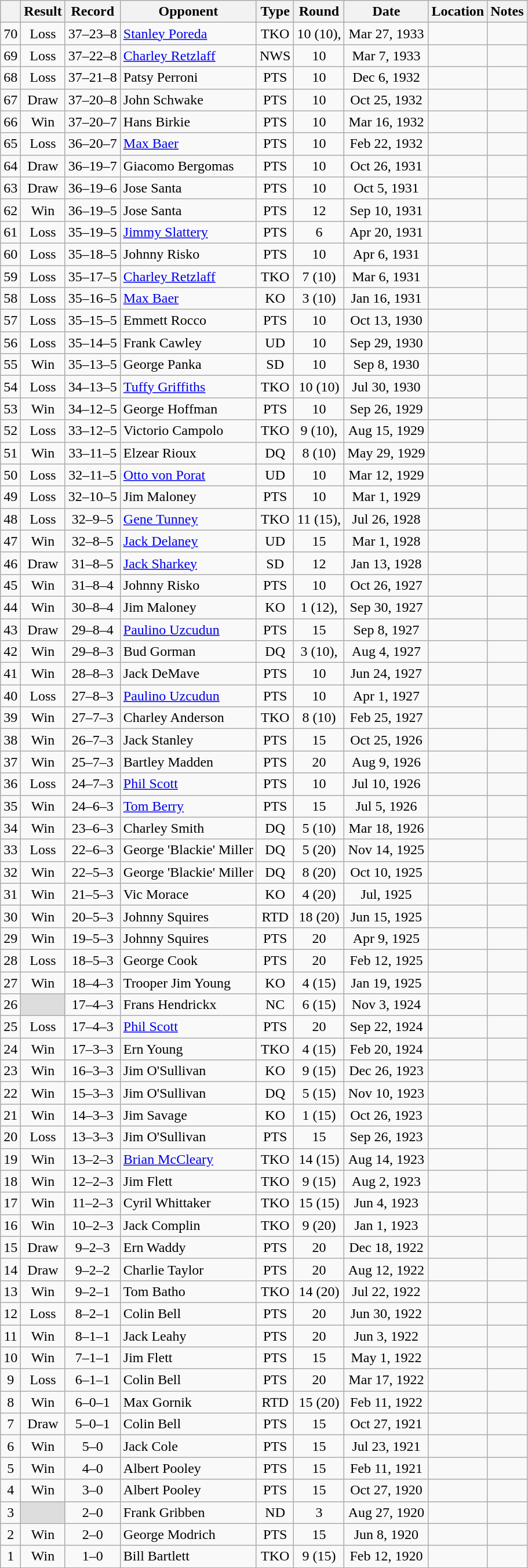<table class="wikitable mw-collapsible" style="text-align:center">
<tr>
<th></th>
<th>Result</th>
<th>Record</th>
<th>Opponent</th>
<th>Type</th>
<th>Round</th>
<th>Date</th>
<th>Location</th>
<th>Notes</th>
</tr>
<tr>
<td>70</td>
<td>Loss</td>
<td>37–23–8 </td>
<td align=left><a href='#'>Stanley Poreda</a></td>
<td>TKO</td>
<td>10 (10), </td>
<td>Mar 27, 1933</td>
<td style="text-align:left;"></td>
<td></td>
</tr>
<tr>
<td>69</td>
<td>Loss</td>
<td>37–22–8 </td>
<td align=left><a href='#'>Charley Retzlaff</a></td>
<td>NWS</td>
<td>10</td>
<td>Mar 7, 1933</td>
<td style="text-align:left;"></td>
<td></td>
</tr>
<tr>
<td>68</td>
<td>Loss</td>
<td>37–21–8 </td>
<td align=left>Patsy Perroni</td>
<td>PTS</td>
<td>10</td>
<td>Dec 6, 1932</td>
<td style="text-align:left;"></td>
<td></td>
</tr>
<tr>
<td>67</td>
<td>Draw</td>
<td>37–20–8 </td>
<td align=left>John Schwake</td>
<td>PTS</td>
<td>10</td>
<td>Oct 25, 1932</td>
<td style="text-align:left;"></td>
<td></td>
</tr>
<tr>
<td>66</td>
<td>Win</td>
<td>37–20–7 </td>
<td align=left>Hans Birkie</td>
<td>PTS</td>
<td>10</td>
<td>Mar 16, 1932</td>
<td style="text-align:left;"></td>
<td></td>
</tr>
<tr>
<td>65</td>
<td>Loss</td>
<td>36–20–7 </td>
<td align=left><a href='#'>Max Baer</a></td>
<td>PTS</td>
<td>10</td>
<td>Feb 22, 1932</td>
<td style="text-align:left;"></td>
<td></td>
</tr>
<tr>
<td>64</td>
<td>Draw</td>
<td>36–19–7 </td>
<td align=left>Giacomo Bergomas</td>
<td>PTS</td>
<td>10</td>
<td>Oct 26, 1931</td>
<td style="text-align:left;"></td>
<td></td>
</tr>
<tr>
<td>63</td>
<td>Draw</td>
<td>36–19–6 </td>
<td align=left>Jose Santa</td>
<td>PTS</td>
<td>10</td>
<td>Oct 5, 1931</td>
<td style="text-align:left;"></td>
<td></td>
</tr>
<tr>
<td>62</td>
<td>Win</td>
<td>36–19–5 </td>
<td align=left>Jose Santa</td>
<td>PTS</td>
<td>12</td>
<td>Sep 10, 1931</td>
<td style="text-align:left;"></td>
<td></td>
</tr>
<tr>
<td>61</td>
<td>Loss</td>
<td>35–19–5 </td>
<td align=left><a href='#'>Jimmy Slattery</a></td>
<td>PTS</td>
<td>6</td>
<td>Apr 20, 1931</td>
<td style="text-align:left;"></td>
<td></td>
</tr>
<tr>
<td>60</td>
<td>Loss</td>
<td>35–18–5 </td>
<td align=left>Johnny Risko</td>
<td>PTS</td>
<td>10</td>
<td>Apr 6, 1931</td>
<td style="text-align:left;"></td>
<td></td>
</tr>
<tr>
<td>59</td>
<td>Loss</td>
<td>35–17–5 </td>
<td align=left><a href='#'>Charley Retzlaff</a></td>
<td>TKO</td>
<td>7 (10)</td>
<td>Mar 6, 1931</td>
<td style="text-align:left;"></td>
<td></td>
</tr>
<tr>
<td>58</td>
<td>Loss</td>
<td>35–16–5 </td>
<td align=left><a href='#'>Max Baer</a></td>
<td>KO</td>
<td>3 (10)</td>
<td>Jan 16, 1931</td>
<td style="text-align:left;"></td>
<td></td>
</tr>
<tr>
<td>57</td>
<td>Loss</td>
<td>35–15–5 </td>
<td align=left>Emmett Rocco</td>
<td>PTS</td>
<td>10</td>
<td>Oct 13, 1930</td>
<td style="text-align:left;"></td>
<td></td>
</tr>
<tr>
<td>56</td>
<td>Loss</td>
<td>35–14–5 </td>
<td align=left>Frank Cawley</td>
<td>UD</td>
<td>10</td>
<td>Sep 29, 1930</td>
<td style="text-align:left;"></td>
<td></td>
</tr>
<tr>
<td>55</td>
<td>Win</td>
<td>35–13–5 </td>
<td align=left>George Panka</td>
<td>SD</td>
<td>10</td>
<td>Sep 8, 1930</td>
<td style="text-align:left;"></td>
<td></td>
</tr>
<tr>
<td>54</td>
<td>Loss</td>
<td>34–13–5 </td>
<td align=left><a href='#'>Tuffy Griffiths</a></td>
<td>TKO</td>
<td>10 (10)</td>
<td>Jul 30, 1930</td>
<td style="text-align:left;"></td>
<td></td>
</tr>
<tr>
<td>53</td>
<td>Win</td>
<td>34–12–5 </td>
<td align=left>George Hoffman</td>
<td>PTS</td>
<td>10</td>
<td>Sep 26, 1929</td>
<td style="text-align:left;"></td>
<td></td>
</tr>
<tr>
<td>52</td>
<td>Loss</td>
<td>33–12–5 </td>
<td align=left>Victorio Campolo</td>
<td>TKO</td>
<td>9 (10), </td>
<td>Aug 15, 1929</td>
<td style="text-align:left;"></td>
<td></td>
</tr>
<tr>
<td>51</td>
<td>Win</td>
<td>33–11–5 </td>
<td align=left>Elzear Rioux</td>
<td>DQ</td>
<td>8 (10)</td>
<td>May 29, 1929</td>
<td style="text-align:left;"></td>
<td style="text-align:left;"></td>
</tr>
<tr>
<td>50</td>
<td>Loss</td>
<td>32–11–5 </td>
<td align=left><a href='#'>Otto von Porat</a></td>
<td>UD</td>
<td>10</td>
<td>Mar 12, 1929</td>
<td style="text-align:left;"></td>
<td></td>
</tr>
<tr>
<td>49</td>
<td>Loss</td>
<td>32–10–5 </td>
<td align=left>Jim Maloney</td>
<td>PTS</td>
<td>10</td>
<td>Mar 1, 1929</td>
<td style="text-align:left;"></td>
<td></td>
</tr>
<tr>
<td>48</td>
<td>Loss</td>
<td>32–9–5 </td>
<td align=left><a href='#'>Gene Tunney</a></td>
<td>TKO</td>
<td>11 (15), </td>
<td>Jul 26, 1928</td>
<td style="text-align:left;"></td>
<td style="text-align:left;"></td>
</tr>
<tr>
<td>47</td>
<td>Win</td>
<td>32–8–5 </td>
<td align=left><a href='#'>Jack Delaney</a></td>
<td>UD</td>
<td>15</td>
<td>Mar 1, 1928</td>
<td style="text-align:left;"></td>
<td></td>
</tr>
<tr>
<td>46</td>
<td>Draw</td>
<td>31–8–5 </td>
<td align=left><a href='#'>Jack Sharkey</a></td>
<td>SD</td>
<td>12</td>
<td>Jan 13, 1928</td>
<td style="text-align:left;"></td>
<td></td>
</tr>
<tr>
<td>45</td>
<td>Win</td>
<td>31–8–4 </td>
<td align=left>Johnny Risko</td>
<td>PTS</td>
<td>10</td>
<td>Oct 26, 1927</td>
<td style="text-align:left;"></td>
<td></td>
</tr>
<tr>
<td>44</td>
<td>Win</td>
<td>30–8–4 </td>
<td align=left>Jim Maloney</td>
<td>KO</td>
<td>1 (12), </td>
<td>Sep 30, 1927</td>
<td style="text-align:left;"></td>
<td></td>
</tr>
<tr>
<td>43</td>
<td>Draw</td>
<td>29–8–4 </td>
<td align=left><a href='#'>Paulino Uzcudun</a></td>
<td>PTS</td>
<td>15</td>
<td>Sep 8, 1927</td>
<td style="text-align:left;"></td>
<td></td>
</tr>
<tr>
<td>42</td>
<td>Win</td>
<td>29–8–3 </td>
<td align=left>Bud Gorman</td>
<td>DQ</td>
<td>3 (10), </td>
<td>Aug 4, 1927</td>
<td style="text-align:left;"></td>
<td></td>
</tr>
<tr>
<td>41</td>
<td>Win</td>
<td>28–8–3 </td>
<td align=left>Jack DeMave</td>
<td>PTS</td>
<td>10</td>
<td>Jun 24, 1927</td>
<td style="text-align:left;"></td>
<td></td>
</tr>
<tr>
<td>40</td>
<td>Loss</td>
<td>27–8–3 </td>
<td align=left><a href='#'>Paulino Uzcudun</a></td>
<td>PTS</td>
<td>10</td>
<td>Apr 1, 1927</td>
<td style="text-align:left;"></td>
<td></td>
</tr>
<tr>
<td>39</td>
<td>Win</td>
<td>27–7–3 </td>
<td align=left>Charley Anderson</td>
<td>TKO</td>
<td>8 (10)</td>
<td>Feb 25, 1927</td>
<td style="text-align:left;"></td>
<td></td>
</tr>
<tr>
<td>38</td>
<td>Win</td>
<td>26–7–3 </td>
<td align=left>Jack Stanley</td>
<td>PTS</td>
<td>15</td>
<td>Oct 25, 1926</td>
<td style="text-align:left;"></td>
<td></td>
</tr>
<tr>
<td>37</td>
<td>Win</td>
<td>25–7–3 </td>
<td align=left>Bartley Madden</td>
<td>PTS</td>
<td>20</td>
<td>Aug 9, 1926</td>
<td style="text-align:left;"></td>
<td></td>
</tr>
<tr>
<td>36</td>
<td>Loss</td>
<td>24–7–3 </td>
<td align=left><a href='#'>Phil Scott</a></td>
<td>PTS</td>
<td>10</td>
<td>Jul 10, 1926</td>
<td style="text-align:left;"></td>
<td style="text-align:left;"></td>
</tr>
<tr>
<td>35</td>
<td>Win</td>
<td>24–6–3 </td>
<td align=left><a href='#'>Tom Berry</a></td>
<td>PTS</td>
<td>15</td>
<td>Jul 5, 1926</td>
<td style="text-align:left;"></td>
<td></td>
</tr>
<tr>
<td>34</td>
<td>Win</td>
<td>23–6–3 </td>
<td align=left>Charley Smith</td>
<td>DQ</td>
<td>5 (10)</td>
<td>Mar 18, 1926</td>
<td style="text-align:left;"></td>
<td></td>
</tr>
<tr>
<td>33</td>
<td>Loss</td>
<td>22–6–3 </td>
<td align=left>George 'Blackie' Miller</td>
<td>DQ</td>
<td>5 (20)</td>
<td>Nov 14, 1925</td>
<td style="text-align:left;"></td>
<td style="text-align:left;"></td>
</tr>
<tr>
<td>32</td>
<td>Win</td>
<td>22–5–3 </td>
<td align=left>George 'Blackie' Miller</td>
<td>DQ</td>
<td>8 (20)</td>
<td>Oct 10, 1925</td>
<td style="text-align:left;"></td>
<td style="text-align:left;"></td>
</tr>
<tr>
<td>31</td>
<td>Win</td>
<td>21–5–3 </td>
<td align=left>Vic Morace</td>
<td>KO</td>
<td>4 (20)</td>
<td>Jul, 1925</td>
<td style="text-align:left;"></td>
<td style="text-align:left;"></td>
</tr>
<tr>
<td>30</td>
<td>Win</td>
<td>20–5–3 </td>
<td align=left>Johnny Squires</td>
<td>RTD</td>
<td>18 (20)</td>
<td>Jun 15, 1925</td>
<td style="text-align:left;"></td>
<td></td>
</tr>
<tr>
<td>29</td>
<td>Win</td>
<td>19–5–3 </td>
<td align=left>Johnny Squires</td>
<td>PTS</td>
<td>20</td>
<td>Apr 9, 1925</td>
<td style="text-align:left;"></td>
<td></td>
</tr>
<tr>
<td>28</td>
<td>Loss</td>
<td>18–5–3 </td>
<td align=left>George Cook</td>
<td>PTS</td>
<td>20</td>
<td>Feb 12, 1925</td>
<td style="text-align:left;"></td>
<td></td>
</tr>
<tr>
<td>27</td>
<td>Win</td>
<td>18–4–3 </td>
<td align=left>Trooper Jim Young</td>
<td>KO</td>
<td>4 (15)</td>
<td>Jan 19, 1925</td>
<td style="text-align:left;"></td>
<td></td>
</tr>
<tr>
<td>26</td>
<td style="background:#DDD"></td>
<td>17–4–3 </td>
<td align=left>Frans Hendrickx</td>
<td>NC</td>
<td>6 (15)</td>
<td>Nov 3, 1924</td>
<td style="text-align:left;"></td>
<td style="text-align:left;"></td>
</tr>
<tr>
<td>25</td>
<td>Loss</td>
<td>17–4–3 </td>
<td align=left><a href='#'>Phil Scott</a></td>
<td>PTS</td>
<td>20</td>
<td>Sep 22, 1924</td>
<td style="text-align:left;"></td>
<td style="text-align:left;"></td>
</tr>
<tr>
<td>24</td>
<td>Win</td>
<td>17–3–3 </td>
<td align=left>Ern Young</td>
<td>TKO</td>
<td>4 (15)</td>
<td>Feb 20, 1924</td>
<td style="text-align:left;"></td>
<td style="text-align:left;"></td>
</tr>
<tr>
<td>23</td>
<td>Win</td>
<td>16–3–3 </td>
<td align=left>Jim O'Sullivan</td>
<td>KO</td>
<td>9 (15)</td>
<td>Dec 26, 1923</td>
<td style="text-align:left;"></td>
<td style="text-align:left;"></td>
</tr>
<tr>
<td>22</td>
<td>Win</td>
<td>15–3–3 </td>
<td align=left>Jim O'Sullivan</td>
<td>DQ</td>
<td>5 (15)</td>
<td>Nov 10, 1923</td>
<td style="text-align:left;"></td>
<td style="text-align:left;"></td>
</tr>
<tr>
<td>21</td>
<td>Win</td>
<td>14–3–3 </td>
<td align=left>Jim Savage</td>
<td>KO</td>
<td>1 (15)</td>
<td>Oct 26, 1923</td>
<td style="text-align:left;"></td>
<td></td>
</tr>
<tr>
<td>20</td>
<td>Loss</td>
<td>13–3–3 </td>
<td align=left>Jim O'Sullivan</td>
<td>PTS</td>
<td>15</td>
<td>Sep 26, 1923</td>
<td style="text-align:left;"></td>
<td style="text-align:left;"></td>
</tr>
<tr>
<td>19</td>
<td>Win</td>
<td>13–2–3 </td>
<td align=left><a href='#'>Brian McCleary</a></td>
<td>TKO</td>
<td>14 (15)</td>
<td>Aug 14, 1923</td>
<td style="text-align:left;"></td>
<td style="text-align:left;"></td>
</tr>
<tr>
<td>18</td>
<td>Win</td>
<td>12–2–3 </td>
<td align=left>Jim Flett</td>
<td>TKO</td>
<td>9 (15)</td>
<td>Aug 2, 1923</td>
<td style="text-align:left;"></td>
<td></td>
</tr>
<tr>
<td>17</td>
<td>Win</td>
<td>11–2–3 </td>
<td align=left>Cyril Whittaker</td>
<td>TKO</td>
<td>15 (15)</td>
<td>Jun 4, 1923</td>
<td style="text-align:left;"></td>
<td style="text-align:left;"></td>
</tr>
<tr>
<td>16</td>
<td>Win</td>
<td>10–2–3 </td>
<td align=left>Jack Complin</td>
<td>TKO</td>
<td>9 (20)</td>
<td>Jan 1, 1923</td>
<td style="text-align:left;"></td>
<td></td>
</tr>
<tr>
<td>15</td>
<td>Draw</td>
<td>9–2–3 </td>
<td align=left>Ern Waddy</td>
<td>PTS</td>
<td>20</td>
<td>Dec 18, 1922</td>
<td style="text-align:left;"></td>
<td></td>
</tr>
<tr>
<td>14</td>
<td>Draw</td>
<td>9–2–2 </td>
<td align=left>Charlie Taylor</td>
<td>PTS</td>
<td>20</td>
<td>Aug 12, 1922</td>
<td style="text-align:left;"></td>
<td></td>
</tr>
<tr>
<td>13</td>
<td>Win</td>
<td>9–2–1 </td>
<td align=left>Tom Batho</td>
<td>TKO</td>
<td>14 (20)</td>
<td>Jul 22, 1922</td>
<td style="text-align:left;"></td>
<td></td>
</tr>
<tr>
<td>12</td>
<td>Loss</td>
<td>8–2–1 </td>
<td align=left>Colin Bell</td>
<td>PTS</td>
<td>20</td>
<td>Jun 30, 1922</td>
<td style="text-align:left;"></td>
<td style="text-align:left;"></td>
</tr>
<tr>
<td>11</td>
<td>Win</td>
<td>8–1–1 </td>
<td align=left>Jack Leahy</td>
<td>PTS</td>
<td>20</td>
<td>Jun 3, 1922</td>
<td style="text-align:left;"></td>
<td></td>
</tr>
<tr>
<td>10</td>
<td>Win</td>
<td>7–1–1 </td>
<td align=left>Jim Flett</td>
<td>PTS</td>
<td>15</td>
<td>May 1, 1922</td>
<td style="text-align:left;"></td>
<td></td>
</tr>
<tr>
<td>9</td>
<td>Loss</td>
<td>6–1–1 </td>
<td align=left>Colin Bell</td>
<td>PTS</td>
<td>20</td>
<td>Mar 17, 1922</td>
<td style="text-align:left;"></td>
<td style="text-align:left;"></td>
</tr>
<tr>
<td>8</td>
<td>Win</td>
<td>6–0–1 </td>
<td align=left>Max Gornik</td>
<td>RTD</td>
<td>15 (20)</td>
<td>Feb 11, 1922</td>
<td style="text-align:left;"></td>
<td></td>
</tr>
<tr>
<td>7</td>
<td>Draw</td>
<td>5–0–1 </td>
<td align=left>Colin Bell</td>
<td>PTS</td>
<td>15</td>
<td>Oct 27, 1921</td>
<td style="text-align:left;"></td>
<td></td>
</tr>
<tr>
<td>6</td>
<td>Win</td>
<td>5–0 </td>
<td align=left>Jack Cole</td>
<td>PTS</td>
<td>15</td>
<td>Jul 23, 1921</td>
<td style="text-align:left;"></td>
<td></td>
</tr>
<tr>
<td>5</td>
<td>Win</td>
<td>4–0 </td>
<td align=left>Albert Pooley</td>
<td>PTS</td>
<td>15</td>
<td>Feb 11, 1921</td>
<td style="text-align:left;"></td>
<td style="text-align:left;"></td>
</tr>
<tr>
<td>4</td>
<td>Win</td>
<td>3–0 </td>
<td align=left>Albert Pooley</td>
<td>PTS</td>
<td>15</td>
<td>Oct 27, 1920</td>
<td style="text-align:left;"></td>
<td style="text-align:left;"></td>
</tr>
<tr>
<td>3</td>
<td style="background:#DDD"></td>
<td>2–0 </td>
<td align=left>Frank Gribben</td>
<td>ND</td>
<td>3</td>
<td>Aug 27, 1920</td>
<td style="text-align:left;"></td>
<td></td>
</tr>
<tr>
<td>2</td>
<td>Win</td>
<td>2–0</td>
<td align=left>George Modrich</td>
<td>PTS</td>
<td>15</td>
<td>Jun 8, 1920</td>
<td style="text-align:left;"></td>
<td></td>
</tr>
<tr>
<td>1</td>
<td>Win</td>
<td>1–0</td>
<td align=left>Bill Bartlett</td>
<td>TKO</td>
<td>9 (15)</td>
<td>Feb 12, 1920</td>
<td style="text-align:left;"></td>
<td></td>
</tr>
<tr>
</tr>
</table>
